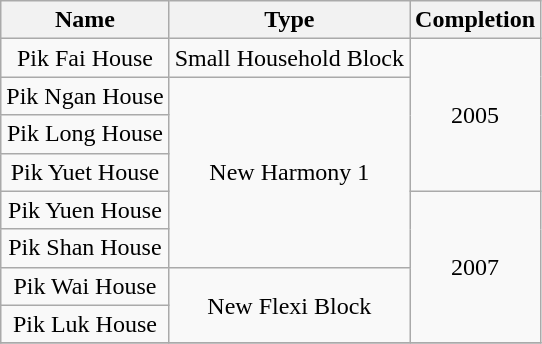<table class="wikitable" style="text-align: center">
<tr>
<th>Name</th>
<th>Type</th>
<th>Completion</th>
</tr>
<tr>
<td>Pik Fai House</td>
<td rowspan="1">Small Household Block</td>
<td rowspan="4">2005</td>
</tr>
<tr>
<td>Pik Ngan House</td>
<td rowspan="5">New Harmony 1</td>
</tr>
<tr>
<td>Pik Long House</td>
</tr>
<tr>
<td>Pik Yuet House</td>
</tr>
<tr>
<td>Pik Yuen House</td>
<td rowspan="4">2007</td>
</tr>
<tr>
<td>Pik Shan House</td>
</tr>
<tr>
<td>Pik Wai House</td>
<td rowspan="2">New Flexi Block</td>
</tr>
<tr>
<td>Pik Luk House</td>
</tr>
<tr>
</tr>
</table>
